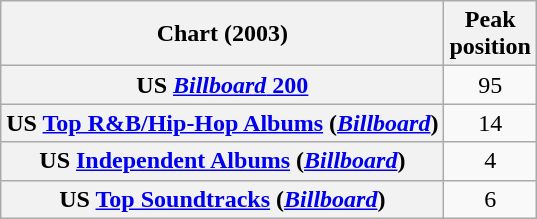<table class="wikitable sortable plainrowheaders" style="text-align:center">
<tr>
<th scope="col">Chart (2003)</th>
<th scope="col">Peak<br> position</th>
</tr>
<tr>
<th scope="row">US <a href='#'><em>Billboard</em> 200</a></th>
<td>95</td>
</tr>
<tr>
<th scope="row">US <a href='#'>Top R&B/Hip-Hop Albums</a> (<em><a href='#'>Billboard</a></em>)</th>
<td>14</td>
</tr>
<tr>
<th scope="row">US <a href='#'>Independent Albums</a> (<em><a href='#'>Billboard</a></em>)</th>
<td>4</td>
</tr>
<tr>
<th scope="row">US <a href='#'>Top Soundtracks</a> (<em><a href='#'>Billboard</a></em>)</th>
<td>6</td>
</tr>
</table>
